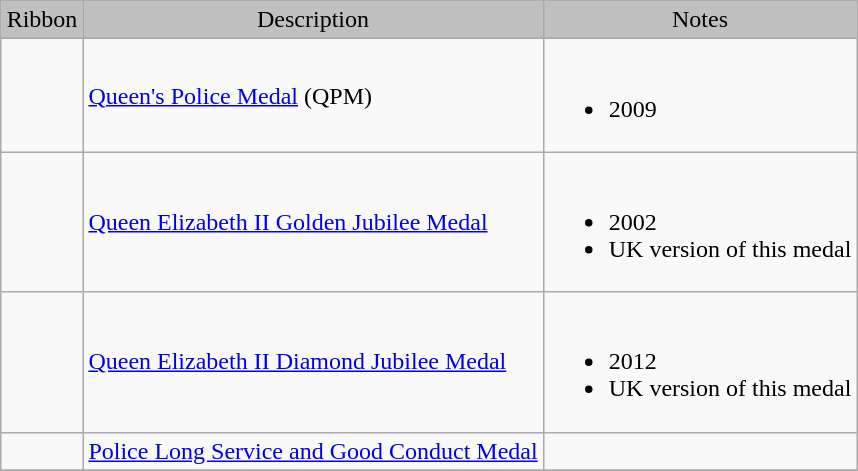<table class="wikitable" style="margin:1em auto;">
<tr style="background:silver;" align="center">
<td>Ribbon</td>
<td>Description</td>
<td>Notes</td>
</tr>
<tr>
<td></td>
<td><a href='#'>Queen's Police Medal</a> (QPM)</td>
<td><br><ul><li>2009</li></ul></td>
</tr>
<tr>
<td></td>
<td><a href='#'>Queen Elizabeth II Golden Jubilee Medal</a></td>
<td><br><ul><li>2002</li><li>UK version of this medal</li></ul></td>
</tr>
<tr>
<td></td>
<td><a href='#'>Queen Elizabeth II Diamond Jubilee Medal</a></td>
<td><br><ul><li>2012</li><li>UK version of this medal</li></ul></td>
</tr>
<tr>
<td></td>
<td><a href='#'>Police Long Service and Good Conduct Medal</a></td>
<td></td>
</tr>
<tr>
</tr>
</table>
